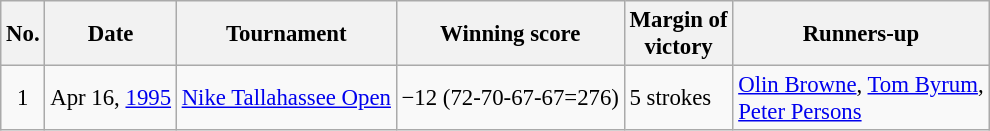<table class="wikitable" style="font-size:95%;">
<tr>
<th>No.</th>
<th>Date</th>
<th>Tournament</th>
<th>Winning score</th>
<th>Margin of<br>victory</th>
<th>Runners-up</th>
</tr>
<tr>
<td align=center>1</td>
<td align=right>Apr 16, <a href='#'>1995</a></td>
<td><a href='#'>Nike Tallahassee Open</a></td>
<td>−12 (72-70-67-67=276)</td>
<td>5 strokes</td>
<td> <a href='#'>Olin Browne</a>,  <a href='#'>Tom Byrum</a>,<br> <a href='#'>Peter Persons</a></td>
</tr>
</table>
